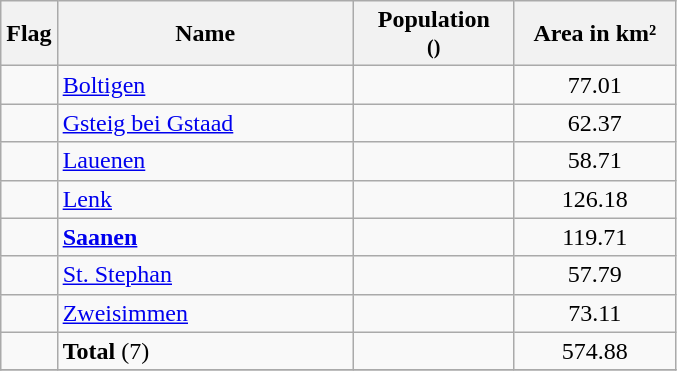<table class="wikitable">
<tr>
<th>Flag</th>
<th width="190">Name</th>
<th width="100">Population<br><small>()</small></th>
<th width="100">Area in km²</th>
</tr>
<tr>
<td align="center"></td>
<td><a href='#'>Boltigen</a></td>
<td align="center"></td>
<td align="center">77.01</td>
</tr>
<tr>
<td align="center"></td>
<td><a href='#'>Gsteig bei Gstaad</a></td>
<td align="center"></td>
<td align="center">62.37</td>
</tr>
<tr>
<td align="center"></td>
<td><a href='#'>Lauenen</a></td>
<td align="center"></td>
<td align="center">58.71</td>
</tr>
<tr>
<td align="center"></td>
<td><a href='#'>Lenk</a></td>
<td align="center"></td>
<td align="center">126.18</td>
</tr>
<tr>
<td align="center"></td>
<td><strong><a href='#'>Saanen</a></strong></td>
<td align="center"></td>
<td align="center">119.71</td>
</tr>
<tr>
<td align="center"></td>
<td><a href='#'>St. Stephan</a></td>
<td align="center"></td>
<td align="center">57.79</td>
</tr>
<tr>
<td align="center"></td>
<td><a href='#'>Zweisimmen</a></td>
<td align="center"></td>
<td align="center">73.11</td>
</tr>
<tr>
<td></td>
<td><strong>Total</strong> (7)</td>
<td align="center"></td>
<td align="center">574.88</td>
</tr>
<tr>
</tr>
</table>
